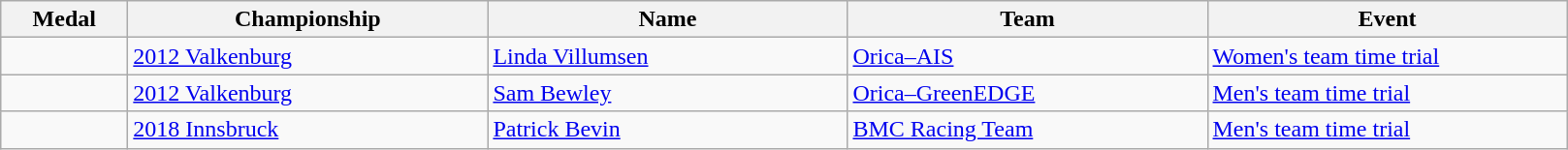<table class="wikitable sortable">
<tr>
<th style="width:5em">Medal</th>
<th style="width:15em">Championship</th>
<th style="width:15em">Name</th>
<th style="width:15em">Team</th>
<th style="width:15em">Event</th>
</tr>
<tr>
<td></td>
<td> <a href='#'>2012 Valkenburg</a></td>
<td><a href='#'>Linda Villumsen</a></td>
<td> <a href='#'>Orica–AIS</a></td>
<td><a href='#'>Women's team time trial</a></td>
</tr>
<tr>
<td></td>
<td> <a href='#'>2012 Valkenburg</a></td>
<td><a href='#'>Sam Bewley</a></td>
<td> <a href='#'>Orica–GreenEDGE</a></td>
<td><a href='#'>Men's team time trial</a></td>
</tr>
<tr>
<td></td>
<td> <a href='#'>2018 Innsbruck</a></td>
<td><a href='#'>Patrick Bevin</a></td>
<td> <a href='#'>BMC Racing Team</a></td>
<td><a href='#'>Men's team time trial</a></td>
</tr>
</table>
